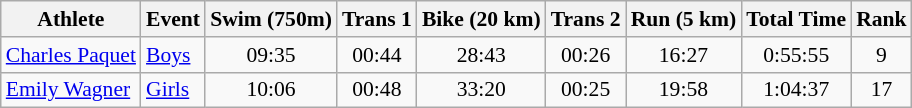<table class="wikitable" style="font-size:90%;">
<tr>
<th>Athlete</th>
<th>Event</th>
<th>Swim (750m)</th>
<th>Trans 1</th>
<th>Bike (20 km)</th>
<th>Trans 2</th>
<th>Run (5 km)</th>
<th>Total Time</th>
<th>Rank</th>
</tr>
<tr align=center>
<td align=left><a href='#'>Charles Paquet</a></td>
<td align=left><a href='#'>Boys</a></td>
<td>09:35</td>
<td>00:44</td>
<td>28:43</td>
<td>00:26</td>
<td>16:27</td>
<td>0:55:55</td>
<td>9</td>
</tr>
<tr align=center>
<td align=left><a href='#'>Emily Wagner</a></td>
<td align=left><a href='#'>Girls</a></td>
<td>10:06</td>
<td>00:48</td>
<td>33:20</td>
<td>00:25</td>
<td>19:58</td>
<td>1:04:37</td>
<td>17</td>
</tr>
</table>
